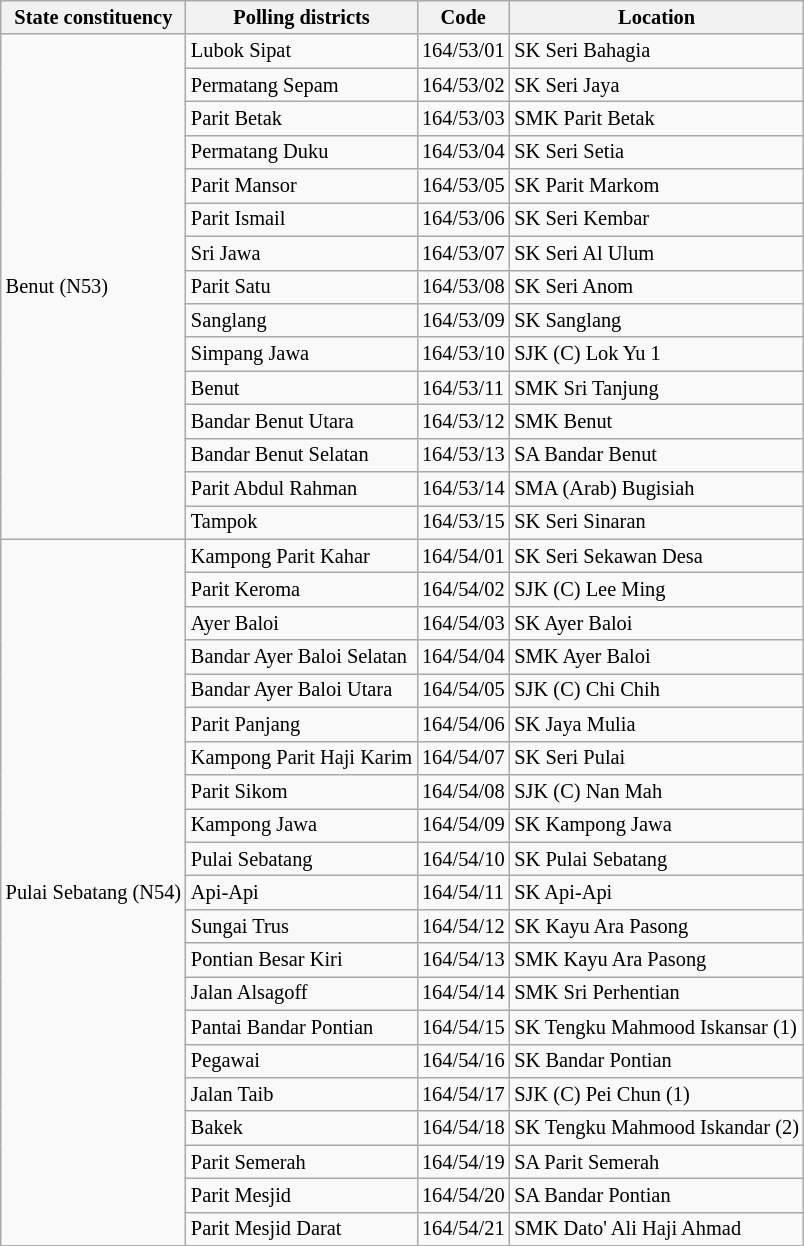<table class="wikitable sortable mw-collapsible" style="white-space:nowrap;font-size:85%">
<tr>
<th>State constituency</th>
<th>Polling districts</th>
<th>Code</th>
<th>Location</th>
</tr>
<tr>
<td rowspan="15">Benut (N53)</td>
<td>Lubok Sipat</td>
<td>164/53/01</td>
<td>SK Seri Bahagia</td>
</tr>
<tr>
<td>Permatang Sepam</td>
<td>164/53/02</td>
<td>SK Seri Jaya</td>
</tr>
<tr>
<td>Parit Betak</td>
<td>164/53/03</td>
<td>SMK Parit Betak</td>
</tr>
<tr>
<td>Permatang Duku</td>
<td>164/53/04</td>
<td>SK Seri Setia</td>
</tr>
<tr>
<td>Parit Mansor</td>
<td>164/53/05</td>
<td>SK Parit Markom</td>
</tr>
<tr>
<td>Parit Ismail</td>
<td>164/53/06</td>
<td>SK Seri Kembar</td>
</tr>
<tr>
<td>Sri Jawa</td>
<td>164/53/07</td>
<td>SK Seri Al Ulum</td>
</tr>
<tr>
<td>Parit Satu</td>
<td>164/53/08</td>
<td>SK Seri Anom</td>
</tr>
<tr>
<td>Sanglang</td>
<td>164/53/09</td>
<td>SK Sanglang</td>
</tr>
<tr>
<td>Simpang Jawa</td>
<td>164/53/10</td>
<td>SJK (C) Lok Yu 1</td>
</tr>
<tr>
<td>Benut</td>
<td>164/53/11</td>
<td>SMK Sri Tanjung</td>
</tr>
<tr>
<td>Bandar Benut Utara</td>
<td>164/53/12</td>
<td>SMK Benut</td>
</tr>
<tr>
<td>Bandar Benut Selatan</td>
<td>164/53/13</td>
<td>SA Bandar Benut</td>
</tr>
<tr>
<td>Parit Abdul Rahman</td>
<td>164/53/14</td>
<td>SMA (Arab) Bugisiah</td>
</tr>
<tr>
<td>Tampok</td>
<td>164/53/15</td>
<td>SK Seri Sinaran</td>
</tr>
<tr>
<td rowspan="21">Pulai Sebatang (N54)</td>
<td>Kampong Parit Kahar</td>
<td>164/54/01</td>
<td>SK Seri Sekawan Desa</td>
</tr>
<tr>
<td>Parit Keroma</td>
<td>164/54/02</td>
<td>SJK (C) Lee Ming</td>
</tr>
<tr>
<td>Ayer Baloi</td>
<td>164/54/03</td>
<td>SK Ayer Baloi</td>
</tr>
<tr>
<td>Bandar Ayer Baloi Selatan</td>
<td>164/54/04</td>
<td>SMK Ayer Baloi</td>
</tr>
<tr>
<td>Bandar Ayer Baloi Utara</td>
<td>164/54/05</td>
<td>SJK (C) Chi Chih</td>
</tr>
<tr>
<td>Parit Panjang</td>
<td>164/54/06</td>
<td>SK Jaya Mulia</td>
</tr>
<tr>
<td>Kampong Parit Haji Karim</td>
<td>164/54/07</td>
<td>SK Seri Pulai</td>
</tr>
<tr>
<td>Parit Sikom</td>
<td>164/54/08</td>
<td>SJK (C) Nan Mah</td>
</tr>
<tr>
<td>Kampong Jawa</td>
<td>164/54/09</td>
<td>SK Kampong Jawa</td>
</tr>
<tr>
<td>Pulai Sebatang</td>
<td>164/54/10</td>
<td>SK Pulai Sebatang</td>
</tr>
<tr>
<td>Api-Api</td>
<td>164/54/11</td>
<td>SK Api-Api</td>
</tr>
<tr>
<td>Sungai Trus</td>
<td>164/54/12</td>
<td>SK Kayu Ara Pasong</td>
</tr>
<tr>
<td>Pontian Besar Kiri</td>
<td>164/54/13</td>
<td>SMK Kayu Ara Pasong</td>
</tr>
<tr>
<td>Jalan Alsagoff</td>
<td>164/54/14</td>
<td>SMK Sri Perhentian</td>
</tr>
<tr>
<td>Pantai Bandar Pontian</td>
<td>164/54/15</td>
<td>SK Tengku Mahmood Iskansar (1)</td>
</tr>
<tr>
<td>Pegawai</td>
<td>164/54/16</td>
<td>SK Bandar Pontian</td>
</tr>
<tr>
<td>Jalan Taib</td>
<td>164/54/17</td>
<td>SJK (C) Pei Chun (1)</td>
</tr>
<tr>
<td>Bakek</td>
<td>164/54/18</td>
<td>SK Tengku Mahmood Iskandar (2)</td>
</tr>
<tr>
<td>Parit Semerah</td>
<td>164/54/19</td>
<td>SA Parit Semerah</td>
</tr>
<tr>
<td>Parit Mesjid</td>
<td>164/54/20</td>
<td>SA Bandar Pontian</td>
</tr>
<tr>
<td>Parit Mesjid Darat</td>
<td>164/54/21</td>
<td>SMK Dato' Ali Haji Ahmad</td>
</tr>
</table>
